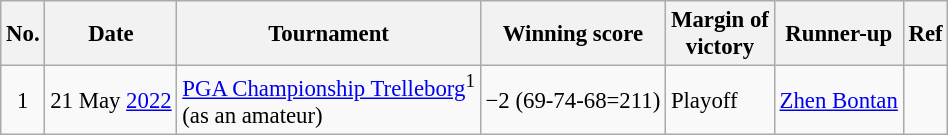<table class="wikitable" style="font-size:95%;">
<tr>
<th>No.</th>
<th>Date</th>
<th>Tournament</th>
<th>Winning score</th>
<th>Margin of<br>victory</th>
<th>Runner-up</th>
<th>Ref</th>
</tr>
<tr>
<td align=center>1</td>
<td align=right>21 May <a href='#'>2022</a></td>
<td><a href='#'>PGA Championship Trelleborg</a><sup>1</sup><br>(as an amateur)</td>
<td>−2 (69-74-68=211)</td>
<td>Playoff</td>
<td> <a href='#'>Zhen Bontan</a></td>
<td></td>
</tr>
</table>
